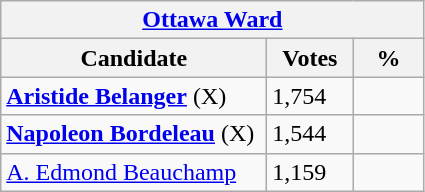<table class="wikitable">
<tr>
<th colspan="3"><a href='#'>Ottawa Ward</a></th>
</tr>
<tr>
<th style="width: 170px">Candidate</th>
<th style="width: 50px">Votes</th>
<th style="width: 40px">%</th>
</tr>
<tr>
<td><strong><a href='#'>Aristide Belanger</a></strong> (X)</td>
<td>1,754</td>
<td></td>
</tr>
<tr>
<td><strong><a href='#'>Napoleon Bordeleau</a></strong> (X)</td>
<td>1,544</td>
<td></td>
</tr>
<tr>
<td><a href='#'>A. Edmond Beauchamp</a></td>
<td>1,159</td>
<td></td>
</tr>
</table>
